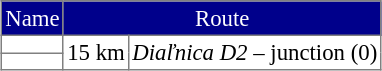<table border=1 cellpadding=2 style="margin-left:1em; margin-bottom: 1em; color: black; border-collapse: collapse; font-size: 95%;">
<tr align="center" bgcolor="00008B" style="color: white;">
<td>Name</td>
<td colspan=2>Route</td>
</tr>
<tr>
<td></td>
<td rowspan=2; align="right">15 km</td>
<td rowspan=2>  <em>Diaľnica D2</em> –  junction  (0)</td>
</tr>
<tr>
<td></td>
</tr>
</table>
